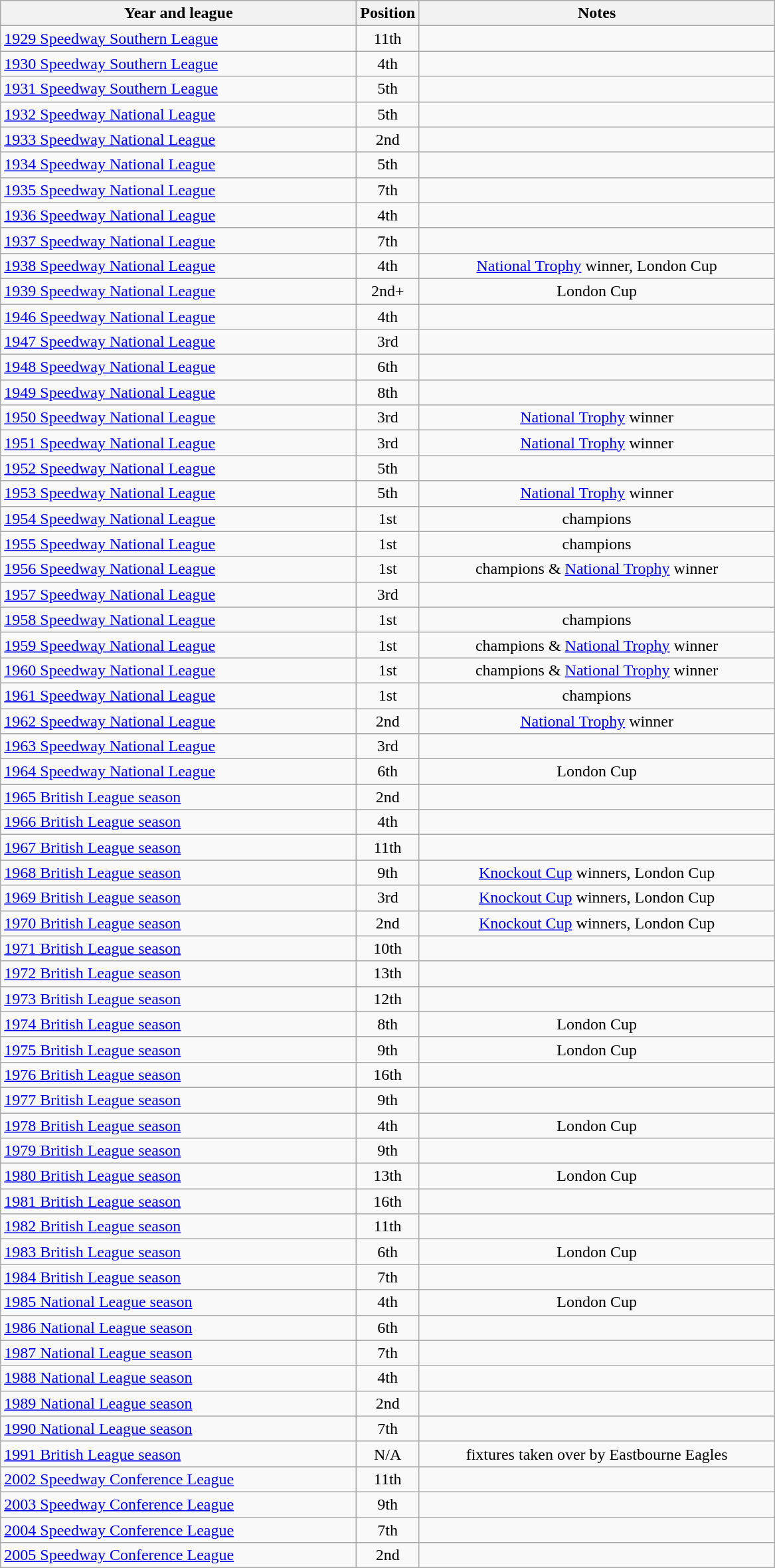<table class="wikitable">
<tr>
<th width=350>Year and league</th>
<th width=50>Position</th>
<th width=350>Notes</th>
</tr>
<tr align=center>
<td align="left"><a href='#'>1929 Speedway Southern League</a></td>
<td>11th</td>
<td></td>
</tr>
<tr align=center>
<td align="left"><a href='#'>1930 Speedway Southern League</a></td>
<td>4th</td>
<td></td>
</tr>
<tr align=center>
<td align="left"><a href='#'>1931 Speedway Southern League</a></td>
<td>5th</td>
<td></td>
</tr>
<tr align=center>
<td align="left"><a href='#'>1932 Speedway National League</a></td>
<td>5th</td>
<td></td>
</tr>
<tr align=center>
<td align="left"><a href='#'>1933 Speedway National League</a></td>
<td>2nd</td>
<td></td>
</tr>
<tr align=center>
<td align="left"><a href='#'>1934 Speedway National League</a></td>
<td>5th</td>
<td></td>
</tr>
<tr align=center>
<td align="left"><a href='#'>1935 Speedway National League</a></td>
<td>7th</td>
<td></td>
</tr>
<tr align=center>
<td align="left"><a href='#'>1936 Speedway National League</a></td>
<td>4th</td>
<td></td>
</tr>
<tr align=center>
<td align="left"><a href='#'>1937 Speedway National League</a></td>
<td>7th</td>
<td></td>
</tr>
<tr align=center>
<td align="left"><a href='#'>1938 Speedway National League</a></td>
<td>4th</td>
<td><a href='#'>National Trophy</a> winner, London Cup</td>
</tr>
<tr align=center>
<td align="left"><a href='#'>1939 Speedway National League</a></td>
<td>2nd+</td>
<td>London Cup</td>
</tr>
<tr align=center>
<td align="left"><a href='#'>1946 Speedway National League</a></td>
<td>4th</td>
<td></td>
</tr>
<tr align=center>
<td align="left"><a href='#'>1947 Speedway National League</a></td>
<td>3rd</td>
<td></td>
</tr>
<tr align=center>
<td align="left"><a href='#'>1948 Speedway National League</a></td>
<td>6th</td>
<td></td>
</tr>
<tr align=center>
<td align="left"><a href='#'>1949 Speedway National League</a></td>
<td>8th</td>
<td></td>
</tr>
<tr align=center>
<td align="left"><a href='#'>1950 Speedway National League</a></td>
<td>3rd</td>
<td><a href='#'>National Trophy</a> winner</td>
</tr>
<tr align=center>
<td align="left"><a href='#'>1951 Speedway National League</a></td>
<td>3rd</td>
<td><a href='#'>National Trophy</a> winner</td>
</tr>
<tr align=center>
<td align="left"><a href='#'>1952 Speedway National League</a></td>
<td>5th</td>
<td></td>
</tr>
<tr align=center>
<td align="left"><a href='#'>1953 Speedway National League</a></td>
<td>5th</td>
<td><a href='#'>National Trophy</a> winner</td>
</tr>
<tr align=center>
<td align="left"><a href='#'>1954 Speedway National League</a></td>
<td>1st</td>
<td>champions</td>
</tr>
<tr align=center>
<td align="left"><a href='#'>1955 Speedway National League</a></td>
<td>1st</td>
<td>champions</td>
</tr>
<tr align=center>
<td align="left"><a href='#'>1956 Speedway National League</a></td>
<td>1st</td>
<td>champions & <a href='#'>National Trophy</a> winner</td>
</tr>
<tr align=center>
<td align="left"><a href='#'>1957 Speedway National League</a></td>
<td>3rd</td>
<td></td>
</tr>
<tr align=center>
<td align="left"><a href='#'>1958 Speedway National League</a></td>
<td>1st</td>
<td>champions</td>
</tr>
<tr align=center>
<td align="left"><a href='#'>1959 Speedway National League</a></td>
<td>1st</td>
<td>champions & <a href='#'>National Trophy</a> winner</td>
</tr>
<tr align=center>
<td align="left"><a href='#'>1960 Speedway National League</a></td>
<td>1st</td>
<td>champions & <a href='#'>National Trophy</a> winner</td>
</tr>
<tr align=center>
<td align="left"><a href='#'>1961 Speedway National League</a></td>
<td>1st</td>
<td>champions</td>
</tr>
<tr align=center>
<td align="left"><a href='#'>1962 Speedway National League</a></td>
<td>2nd</td>
<td><a href='#'>National Trophy</a> winner</td>
</tr>
<tr align=center>
<td align="left"><a href='#'>1963 Speedway National League</a></td>
<td>3rd</td>
<td></td>
</tr>
<tr align=center>
<td align="left"><a href='#'>1964 Speedway National League</a></td>
<td>6th</td>
<td>London Cup</td>
</tr>
<tr align=center>
<td align="left"><a href='#'>1965 British League season</a></td>
<td>2nd</td>
<td></td>
</tr>
<tr align=center>
<td align="left"><a href='#'>1966 British League season</a></td>
<td>4th</td>
<td></td>
</tr>
<tr align=center>
<td align="left"><a href='#'>1967 British League season</a></td>
<td>11th</td>
<td></td>
</tr>
<tr align=center>
<td align="left"><a href='#'>1968 British League season</a></td>
<td>9th</td>
<td><a href='#'>Knockout Cup</a> winners, London Cup</td>
</tr>
<tr align=center>
<td align="left"><a href='#'>1969 British League season</a></td>
<td>3rd</td>
<td><a href='#'>Knockout Cup</a> winners, London Cup</td>
</tr>
<tr align=center>
<td align="left"><a href='#'>1970 British League season</a></td>
<td>2nd</td>
<td><a href='#'>Knockout Cup</a> winners, London Cup</td>
</tr>
<tr align=center>
<td align="left"><a href='#'>1971 British League season</a></td>
<td>10th</td>
<td></td>
</tr>
<tr align=center>
<td align="left"><a href='#'>1972 British League season</a></td>
<td>13th</td>
<td></td>
</tr>
<tr align=center>
<td align="left"><a href='#'>1973 British League season</a></td>
<td>12th</td>
<td></td>
</tr>
<tr align=center>
<td align="left"><a href='#'>1974 British League season</a></td>
<td>8th</td>
<td>London Cup</td>
</tr>
<tr align=center>
<td align="left"><a href='#'>1975 British League season</a></td>
<td>9th</td>
<td>London Cup</td>
</tr>
<tr align=center>
<td align="left"><a href='#'>1976 British League season</a></td>
<td>16th</td>
<td></td>
</tr>
<tr align=center>
<td align="left"><a href='#'>1977 British League season</a></td>
<td>9th</td>
<td></td>
</tr>
<tr align=center>
<td align="left"><a href='#'>1978 British League season</a></td>
<td>4th</td>
<td>London Cup</td>
</tr>
<tr align=center>
<td align="left"><a href='#'>1979 British League season</a></td>
<td>9th</td>
<td></td>
</tr>
<tr align=center>
<td align="left"><a href='#'>1980 British League season</a></td>
<td>13th</td>
<td>London Cup</td>
</tr>
<tr align=center>
<td align="left"><a href='#'>1981 British League season</a></td>
<td>16th</td>
<td></td>
</tr>
<tr align=center>
<td align="left"><a href='#'>1982 British League season</a></td>
<td>11th</td>
<td></td>
</tr>
<tr align=center>
<td align="left"><a href='#'>1983 British League season</a></td>
<td>6th</td>
<td>London Cup</td>
</tr>
<tr align=center>
<td align="left"><a href='#'>1984 British League season</a></td>
<td>7th</td>
<td></td>
</tr>
<tr align=center>
<td align="left"><a href='#'>1985 National League season</a></td>
<td>4th</td>
<td>London Cup</td>
</tr>
<tr align=center>
<td align="left"><a href='#'>1986 National League season</a></td>
<td>6th</td>
<td></td>
</tr>
<tr align=center>
<td align="left"><a href='#'>1987 National League season</a></td>
<td>7th</td>
<td></td>
</tr>
<tr align=center>
<td align="left"><a href='#'>1988 National League season</a></td>
<td>4th</td>
<td></td>
</tr>
<tr align=center>
<td align="left"><a href='#'>1989 National League season</a></td>
<td>2nd</td>
<td></td>
</tr>
<tr align=center>
<td align="left"><a href='#'>1990 National League season</a></td>
<td>7th</td>
<td></td>
</tr>
<tr align=center>
<td align="left"><a href='#'>1991 British League season</a></td>
<td>N/A</td>
<td>fixtures taken over by Eastbourne Eagles</td>
</tr>
<tr align=center>
<td align="left"><a href='#'>2002 Speedway Conference League</a></td>
<td>11th</td>
<td></td>
</tr>
<tr align=center>
<td align="left"><a href='#'>2003 Speedway Conference League</a></td>
<td>9th</td>
<td></td>
</tr>
<tr align=center>
<td align="left"><a href='#'>2004 Speedway Conference League</a></td>
<td>7th</td>
<td></td>
</tr>
<tr align=center>
<td align="left"><a href='#'>2005 Speedway Conference League</a></td>
<td>2nd</td>
<td></td>
</tr>
</table>
